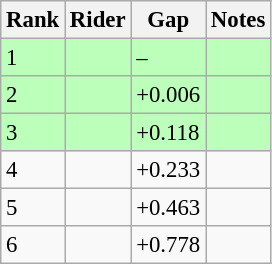<table class="wikitable" style="font-size:95%" style="text-align:center; width:35em;">
<tr>
<th>Rank</th>
<th>Rider</th>
<th>Gap</th>
<th>Notes</th>
</tr>
<tr bgcolor=bbffbb>
<td>1</td>
<td align=left></td>
<td>–</td>
<td></td>
</tr>
<tr bgcolor=bbffbb>
<td>2</td>
<td align=left></td>
<td>+0.006</td>
<td></td>
</tr>
<tr bgcolor=bbffbb>
<td>3</td>
<td align=left></td>
<td>+0.118</td>
<td></td>
</tr>
<tr>
<td>4</td>
<td align=left></td>
<td>+0.233</td>
<td></td>
</tr>
<tr>
<td>5</td>
<td align=left></td>
<td>+0.463</td>
<td></td>
</tr>
<tr>
<td>6</td>
<td align=left></td>
<td>+0.778</td>
<td></td>
</tr>
</table>
